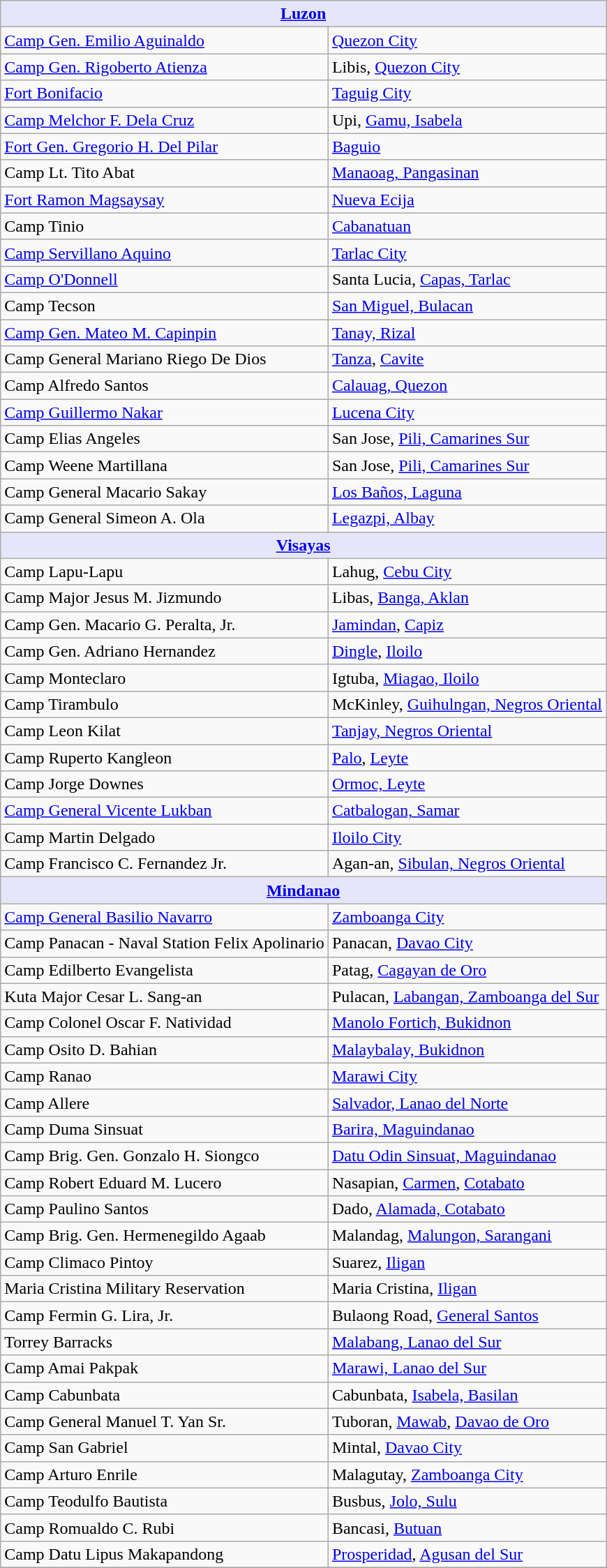<table class="wikitable">
<tr>
<th style="align: center; background: lavender;" colspan="2"><a href='#'>Luzon</a></th>
</tr>
<tr>
<td><a href='#'>Camp Gen. Emilio Aguinaldo</a></td>
<td><a href='#'>Quezon City</a></td>
</tr>
<tr>
<td><a href='#'>Camp Gen. Rigoberto Atienza</a></td>
<td>Libis, <a href='#'>Quezon City</a></td>
</tr>
<tr>
<td><a href='#'>Fort Bonifacio</a></td>
<td><a href='#'>Taguig City</a></td>
</tr>
<tr>
<td><a href='#'>Camp Melchor F. Dela Cruz</a></td>
<td>Upi, <a href='#'>Gamu, Isabela</a></td>
</tr>
<tr>
<td><a href='#'>Fort Gen. Gregorio H. Del Pilar</a></td>
<td><a href='#'>Baguio</a></td>
</tr>
<tr>
<td>Camp Lt. Tito Abat</td>
<td><a href='#'>Manaoag, Pangasinan</a></td>
</tr>
<tr>
<td><a href='#'>Fort Ramon Magsaysay</a></td>
<td><a href='#'>Nueva Ecija</a></td>
</tr>
<tr>
<td>Camp Tinio</td>
<td><a href='#'>Cabanatuan</a></td>
</tr>
<tr>
<td><a href='#'>Camp Servillano Aquino</a></td>
<td><a href='#'>Tarlac City</a></td>
</tr>
<tr>
<td><a href='#'>Camp O'Donnell</a></td>
<td>Santa Lucia, <a href='#'>Capas, Tarlac</a></td>
</tr>
<tr>
<td>Camp Tecson</td>
<td><a href='#'>San Miguel, Bulacan</a></td>
</tr>
<tr>
<td><a href='#'>Camp Gen. Mateo M. Capinpin</a></td>
<td><a href='#'>Tanay, Rizal</a></td>
</tr>
<tr>
<td>Camp General Mariano Riego De Dios</td>
<td><a href='#'>Tanza</a>, <a href='#'>Cavite</a></td>
</tr>
<tr>
<td>Camp Alfredo Santos</td>
<td><a href='#'>Calauag, Quezon</a></td>
</tr>
<tr>
<td><a href='#'>Camp Guillermo Nakar</a></td>
<td><a href='#'>Lucena City</a></td>
</tr>
<tr>
<td>Camp Elias Angeles</td>
<td>San Jose, <a href='#'>Pili, Camarines Sur</a></td>
</tr>
<tr>
<td>Camp Weene Martillana</td>
<td>San Jose, <a href='#'>Pili, Camarines Sur</a></td>
</tr>
<tr>
<td>Camp General Macario Sakay</td>
<td><a href='#'>Los Baños, Laguna</a></td>
</tr>
<tr>
<td>Camp General Simeon A. Ola</td>
<td><a href='#'>Legazpi, Albay</a></td>
</tr>
<tr>
<th style="align: center; background: lavender;" colspan="2"><a href='#'>Visayas</a></th>
</tr>
<tr>
<td>Camp Lapu-Lapu</td>
<td>Lahug, <a href='#'>Cebu City</a></td>
</tr>
<tr>
<td>Camp Major Jesus M. Jizmundo</td>
<td>Libas, <a href='#'>Banga, Aklan</a></td>
</tr>
<tr>
<td>Camp Gen. Macario G. Peralta, Jr.</td>
<td><a href='#'>Jamindan</a>, <a href='#'>Capiz</a></td>
</tr>
<tr>
<td>Camp Gen. Adriano Hernandez</td>
<td><a href='#'>Dingle</a>, <a href='#'>Iloilo</a></td>
</tr>
<tr>
<td>Camp Monteclaro</td>
<td>Igtuba, <a href='#'>Miagao, Iloilo</a></td>
</tr>
<tr>
<td>Camp Tirambulo</td>
<td>McKinley, <a href='#'>Guihulngan, Negros Oriental</a></td>
</tr>
<tr>
<td>Camp Leon Kilat</td>
<td><a href='#'>Tanjay, Negros Oriental</a></td>
</tr>
<tr>
<td>Camp Ruperto Kangleon</td>
<td><a href='#'>Palo</a>, <a href='#'>Leyte</a></td>
</tr>
<tr>
<td>Camp Jorge Downes</td>
<td><a href='#'>Ormoc, Leyte</a></td>
</tr>
<tr>
<td><a href='#'>Camp General Vicente Lukban</a></td>
<td><a href='#'>Catbalogan, Samar</a></td>
</tr>
<tr>
<td>Camp Martin Delgado</td>
<td><a href='#'>Iloilo City</a></td>
</tr>
<tr>
<td>Camp Francisco C. Fernandez Jr.</td>
<td>Agan-an, <a href='#'>Sibulan, Negros Oriental</a></td>
</tr>
<tr>
<th style="align: center; background: lavender;" colspan="2"><a href='#'>Mindanao</a></th>
</tr>
<tr>
<td><a href='#'>Camp General Basilio Navarro</a></td>
<td><a href='#'>Zamboanga City</a></td>
</tr>
<tr>
<td>Camp Panacan - Naval Station Felix Apolinario</td>
<td>Panacan, <a href='#'>Davao City</a></td>
</tr>
<tr>
<td>Camp Edilberto Evangelista</td>
<td>Patag, <a href='#'>Cagayan de Oro</a></td>
</tr>
<tr>
<td>Kuta Major Cesar L. Sang-an</td>
<td>Pulacan, <a href='#'>Labangan, Zamboanga del Sur</a></td>
</tr>
<tr>
<td>Camp Colonel Oscar F. Natividad</td>
<td><a href='#'>Manolo Fortich, Bukidnon</a></td>
</tr>
<tr>
<td>Camp Osito D. Bahian</td>
<td><a href='#'>Malaybalay, Bukidnon</a></td>
</tr>
<tr>
<td>Camp Ranao</td>
<td><a href='#'>Marawi City</a></td>
</tr>
<tr>
<td>Camp Allere</td>
<td><a href='#'>Salvador, Lanao del Norte</a></td>
</tr>
<tr>
<td>Camp Duma Sinsuat</td>
<td><a href='#'>Barira, Maguindanao</a></td>
</tr>
<tr>
<td>Camp Brig. Gen. Gonzalo H. Siongco</td>
<td><a href='#'>Datu Odin Sinsuat, Maguindanao</a></td>
</tr>
<tr>
<td>Camp Robert Eduard M. Lucero</td>
<td>Nasapian, <a href='#'>Carmen</a>, <a href='#'>Cotabato</a></td>
</tr>
<tr>
<td>Camp Paulino Santos</td>
<td>Dado, <a href='#'>Alamada, Cotabato</a></td>
</tr>
<tr>
<td>Camp Brig. Gen. Hermenegildo Agaab</td>
<td>Malandag, <a href='#'>Malungon, Sarangani</a></td>
</tr>
<tr>
<td>Camp Climaco Pintoy</td>
<td>Suarez, <a href='#'>Iligan</a></td>
</tr>
<tr>
<td>Maria Cristina Military Reservation</td>
<td>Maria Cristina, <a href='#'>Iligan</a></td>
</tr>
<tr>
<td>Camp Fermin G. Lira, Jr.</td>
<td>Bulaong Road, <a href='#'>General Santos</a></td>
</tr>
<tr>
<td>Torrey Barracks</td>
<td><a href='#'>Malabang, Lanao del Sur</a></td>
</tr>
<tr>
<td>Camp Amai Pakpak</td>
<td><a href='#'>Marawi, Lanao del Sur</a></td>
</tr>
<tr>
<td>Camp Cabunbata</td>
<td>Cabunbata, <a href='#'>Isabela, Basilan</a></td>
</tr>
<tr>
<td>Camp General Manuel T. Yan Sr.</td>
<td>Tuboran, <a href='#'>Mawab</a>, <a href='#'>Davao de Oro</a></td>
</tr>
<tr>
<td>Camp San Gabriel</td>
<td>Mintal, <a href='#'>Davao City</a></td>
</tr>
<tr>
<td>Camp Arturo Enrile</td>
<td>Malagutay, <a href='#'>Zamboanga City</a></td>
</tr>
<tr>
<td>Camp Teodulfo Bautista</td>
<td>Busbus, <a href='#'>Jolo, Sulu</a></td>
</tr>
<tr>
<td>Camp Romualdo C. Rubi</td>
<td>Bancasi, <a href='#'>Butuan</a></td>
</tr>
<tr>
<td>Camp Datu Lipus Makapandong</td>
<td><a href='#'>Prosperidad</a>, <a href='#'>Agusan del Sur</a></td>
</tr>
<tr>
</tr>
</table>
